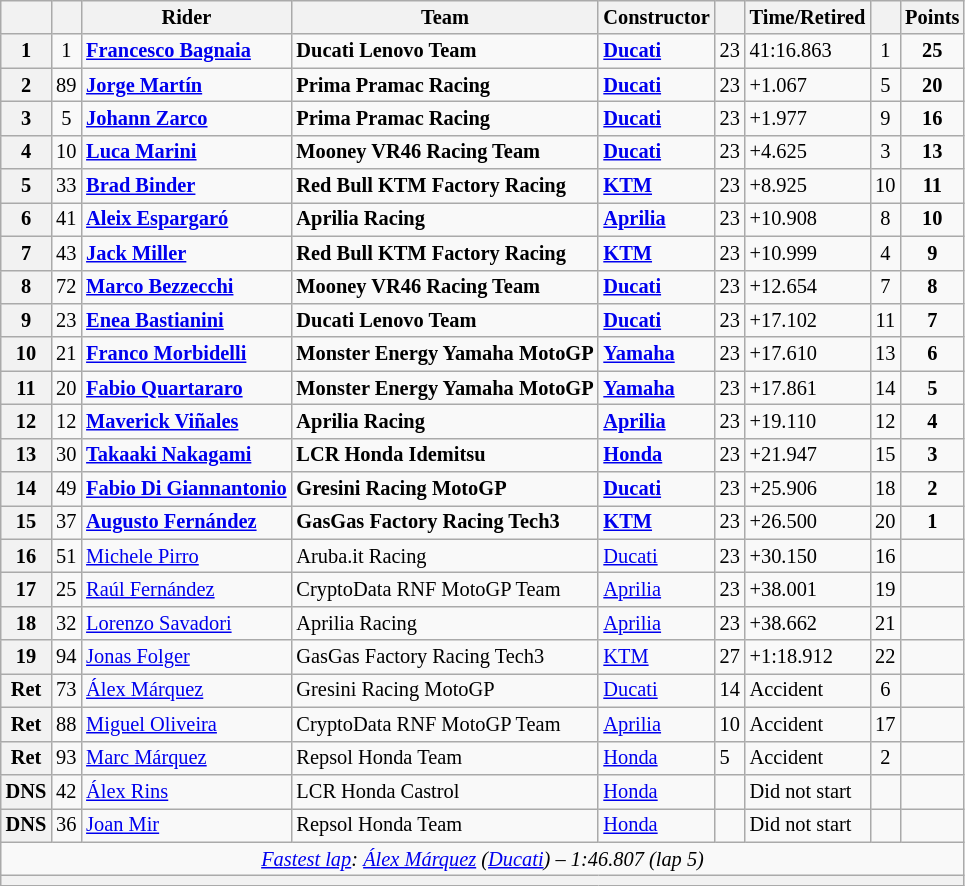<table class="wikitable sortable" style="font-size: 85%;">
<tr>
<th scope="col"></th>
<th scope="col"></th>
<th scope="col">Rider</th>
<th scope="col">Team</th>
<th scope="col">Constructor</th>
<th scope="col" class="unsortable"></th>
<th scope="col" class="unsortable">Time/Retired</th>
<th scope="col"></th>
<th scope="col">Points</th>
</tr>
<tr>
<th scope="row">1</th>
<td align="center">1</td>
<td data-sort-value="bag"> <strong><a href='#'>Francesco Bagnaia</a></strong></td>
<td><strong>Ducati Lenovo Team</strong></td>
<td><strong><a href='#'>Ducati</a></strong></td>
<td>23</td>
<td>41:16.863</td>
<td align="center">1</td>
<td align="center"><strong>25</strong></td>
</tr>
<tr>
<th scope="row">2</th>
<td align="center">89</td>
<td data-sort-value="mart"> <strong><a href='#'>Jorge Martín</a></strong></td>
<td><strong>Prima Pramac Racing</strong></td>
<td><strong><a href='#'>Ducati</a></strong></td>
<td>23</td>
<td>+1.067</td>
<td align="center">5</td>
<td align="center"><strong>20</strong></td>
</tr>
<tr>
<th scope="row">3</th>
<td align="center">5</td>
<td data-sort-value="zar"> <strong><a href='#'>Johann Zarco</a></strong></td>
<td><strong>Prima Pramac Racing</strong></td>
<td><strong><a href='#'>Ducati</a></strong></td>
<td>23</td>
<td>+1.977</td>
<td align="center">9</td>
<td align="center"><strong>16</strong></td>
</tr>
<tr>
<th scope="row">4</th>
<td align="center">10</td>
<td data-sort-value="mari"> <strong><a href='#'>Luca Marini</a></strong></td>
<td><strong>Mooney VR46 Racing Team</strong></td>
<td><strong><a href='#'>Ducati</a></strong></td>
<td>23</td>
<td>+4.625</td>
<td align="center">3</td>
<td align="center"><strong>13</strong></td>
</tr>
<tr>
<th scope="row">5</th>
<td align="center">33</td>
<td data-sort-value="bin"> <strong><a href='#'>Brad Binder</a></strong></td>
<td><strong>Red Bull KTM Factory Racing</strong></td>
<td><strong><a href='#'>KTM</a></strong></td>
<td>23</td>
<td>+8.925</td>
<td align="center">10</td>
<td align="center"><strong>11</strong></td>
</tr>
<tr>
<th scope="row">6</th>
<td align="center">41</td>
<td data-sort-value="espa"> <strong><a href='#'>Aleix Espargaró</a></strong></td>
<td><strong>Aprilia Racing</strong></td>
<td><strong><a href='#'>Aprilia</a></strong></td>
<td>23</td>
<td>+10.908</td>
<td align="center">8</td>
<td align="center"><strong>10</strong></td>
</tr>
<tr>
<th scope="row">7</th>
<td align="center">43</td>
<td data-sort-value="mil"> <strong><a href='#'>Jack Miller</a></strong></td>
<td><strong>Red Bull KTM Factory Racing</strong></td>
<td><strong><a href='#'>KTM</a></strong></td>
<td>23</td>
<td>+10.999</td>
<td align="center">4</td>
<td align="center"><strong>9</strong></td>
</tr>
<tr>
<th scope="row">8</th>
<td align="center">72</td>
<td data-sort-value="bez"> <strong><a href='#'>Marco Bezzecchi</a></strong></td>
<td><strong>Mooney VR46 Racing Team</strong></td>
<td><strong><a href='#'>Ducati</a></strong></td>
<td>23</td>
<td>+12.654</td>
<td align="center">7</td>
<td align="center"><strong>8</strong></td>
</tr>
<tr>
<th scope="row">9</th>
<td align="center">23</td>
<td data-sort-value="bas"> <strong><a href='#'>Enea Bastianini</a></strong></td>
<td><strong>Ducati Lenovo Team</strong></td>
<td><strong><a href='#'>Ducati</a></strong></td>
<td>23</td>
<td>+17.102</td>
<td align="center">11</td>
<td align="center"><strong>7</strong></td>
</tr>
<tr>
<th scope="row">10</th>
<td align="center">21</td>
<td data-sort-value="mor"> <strong><a href='#'>Franco Morbidelli</a></strong></td>
<td><strong>Monster Energy Yamaha MotoGP</strong></td>
<td><strong><a href='#'>Yamaha</a></strong></td>
<td>23</td>
<td>+17.610</td>
<td align="center">13</td>
<td align="center"><strong>6</strong></td>
</tr>
<tr>
<th scope="row">11</th>
<td align="center">20</td>
<td data-sort-value="qua"> <strong><a href='#'>Fabio Quartararo</a></strong></td>
<td><strong>Monster Energy Yamaha MotoGP</strong></td>
<td><strong><a href='#'>Yamaha</a></strong></td>
<td>23</td>
<td>+17.861</td>
<td align="center">14</td>
<td align="center"><strong>5</strong></td>
</tr>
<tr>
<th scope="row">12</th>
<td align="center">12</td>
<td data-sort-value="vin"> <strong><a href='#'>Maverick Viñales</a></strong></td>
<td><strong>Aprilia Racing</strong></td>
<td><strong><a href='#'>Aprilia</a></strong></td>
<td>23</td>
<td>+19.110</td>
<td align="center">12</td>
<td align="center"><strong>4</strong></td>
</tr>
<tr>
<th scope="row">13</th>
<td align="center">30</td>
<td data-sort-value="nak"> <strong><a href='#'>Takaaki Nakagami</a></strong></td>
<td><strong>LCR Honda Idemitsu</strong></td>
<td><strong><a href='#'>Honda</a></strong></td>
<td>23</td>
<td>+21.947</td>
<td align="center">15</td>
<td align="center"><strong>3</strong></td>
</tr>
<tr>
<th scope="row">14</th>
<td align="center">49</td>
<td data-sort-value="dig"> <strong><a href='#'>Fabio Di Giannantonio</a></strong></td>
<td><strong>Gresini Racing MotoGP</strong></td>
<td><strong><a href='#'>Ducati</a></strong></td>
<td>23</td>
<td>+25.906</td>
<td align="center">18</td>
<td align="center"><strong>2</strong></td>
</tr>
<tr>
<th scope="row">15</th>
<td align="center">37</td>
<td data-sort-value="fera"> <strong><a href='#'>Augusto Fernández</a></strong></td>
<td><strong>GasGas Factory Racing Tech3</strong></td>
<td><strong><a href='#'>KTM</a></strong></td>
<td>23</td>
<td>+26.500</td>
<td align="center">20</td>
<td align="center"><strong>1</strong></td>
</tr>
<tr>
<th scope="row">16</th>
<td align="center">51</td>
<td data-sort-value="pir"> <a href='#'>Michele Pirro</a></td>
<td>Aruba.it Racing</td>
<td><a href='#'>Ducati</a></td>
<td>23</td>
<td>+30.150</td>
<td align="center">16</td>
<td></td>
</tr>
<tr>
<th scope="row">17</th>
<td align="center">25</td>
<td data-sort-value="ferr"> <a href='#'>Raúl Fernández</a></td>
<td>CryptoData RNF MotoGP Team</td>
<td><a href='#'>Aprilia</a></td>
<td>23</td>
<td>+38.001</td>
<td align="center">19</td>
<td></td>
</tr>
<tr>
<th scope="row">18</th>
<td align="center">32</td>
<td data-sort-value="sav"> <a href='#'>Lorenzo Savadori</a></td>
<td>Aprilia Racing</td>
<td><a href='#'>Aprilia</a></td>
<td>23</td>
<td>+38.662</td>
<td align="center">21</td>
<td></td>
</tr>
<tr>
<th scope="row">19</th>
<td align="center">94</td>
<td data-sort-value="fol"> <a href='#'>Jonas Folger</a></td>
<td>GasGas Factory Racing Tech3</td>
<td><a href='#'>KTM</a></td>
<td>27</td>
<td>+1:18.912</td>
<td align="center">22</td>
<td align="center"></td>
</tr>
<tr>
<th scope="row">Ret</th>
<td align="center">73</td>
<td data-sort-value="marqa"> <a href='#'>Álex Márquez</a></td>
<td>Gresini Racing MotoGP</td>
<td><a href='#'>Ducati</a></td>
<td>14</td>
<td>Accident</td>
<td align="center">6</td>
<td></td>
</tr>
<tr>
<th scope="row">Ret</th>
<td align="center">88</td>
<td data-sort-value="oli"> <a href='#'>Miguel Oliveira</a></td>
<td>CryptoData RNF MotoGP Team</td>
<td><a href='#'>Aprilia</a></td>
<td>10</td>
<td>Accident</td>
<td align="center">17</td>
<td></td>
</tr>
<tr>
<th scope="row">Ret</th>
<td align="center">93</td>
<td data-sort-value="marqm"> <a href='#'>Marc Márquez</a></td>
<td>Repsol Honda Team</td>
<td><a href='#'>Honda</a></td>
<td>5</td>
<td>Accident</td>
<td align="center">2</td>
<td></td>
</tr>
<tr>
<th scope="row">DNS</th>
<td align="center">42</td>
<td data-sort-value="rin"> <a href='#'>Álex Rins</a></td>
<td>LCR Honda Castrol</td>
<td><a href='#'>Honda</a></td>
<td></td>
<td>Did not start</td>
<td></td>
<td></td>
</tr>
<tr>
<th scope="row">DNS</th>
<td align="center">36</td>
<td data-sort-value="mir"> <a href='#'>Joan Mir</a></td>
<td>Repsol Honda Team</td>
<td><a href='#'>Honda</a></td>
<td></td>
<td>Did not start</td>
<td></td>
<td></td>
</tr>
<tr class="sortbottom">
<td colspan="9" style="text-align:center"><em><a href='#'>Fastest lap</a>:  <a href='#'>Álex Márquez</a> (<a href='#'>Ducati</a>) – 1:46.807 (lap 5)</em></td>
</tr>
<tr class="sortbottom">
<th colspan=9></th>
</tr>
</table>
